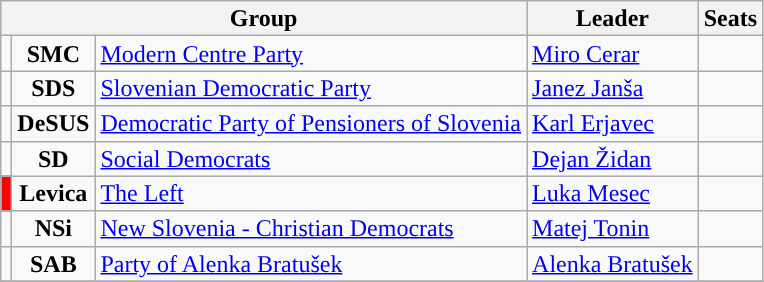<table class="wikitable" style="line-height:16px;">
<tr>
<th colspan="3">Group</th>
<th>Leader</th>
<th>Seats</th>
</tr>
<tr>
<td style="background:"></td>
<td style="text-align:center;"><strong>SMC</strong></td>
<td><a href='#'>Modern Centre Party</a><br></td>
<td><a href='#'>Miro Cerar</a><br></td>
<td></td>
</tr>
<tr>
<td style="background:"></td>
<td style="text-align:center;"><strong>SDS</strong></td>
<td><a href='#'>Slovenian Democratic Party</a><br></td>
<td><a href='#'>Janez Janša</a><br></td>
<td></td>
</tr>
<tr>
<td style="background:"></td>
<td style="text-align:center;"><strong>DeSUS</strong></td>
<td><a href='#'>Democratic Party of Pensioners of Slovenia</a><br></td>
<td><a href='#'>Karl Erjavec</a><br></td>
<td></td>
</tr>
<tr>
<td style="background:"></td>
<td style="text-align:center;"><strong>SD</strong></td>
<td><a href='#'>Social Democrats</a><br></td>
<td><a href='#'>Dejan Židan</a><br></td>
<td></td>
</tr>
<tr>
<td style="background:red"></td>
<td style="text-align:center;"><strong>Levica</strong></td>
<td><a href='#'>The Left</a><br></td>
<td><a href='#'>Luka Mesec</a><br></td>
<td></td>
</tr>
<tr>
<td style="background:"></td>
<td style="text-align:center;"><strong>NSi</strong></td>
<td><a href='#'>New Slovenia - Christian Democrats</a><br></td>
<td><a href='#'>Matej Tonin</a><br></td>
<td></td>
</tr>
<tr>
<td style="background:"></td>
<td style="text-align:center;"><strong>SAB</strong></td>
<td><a href='#'>Party of Alenka Bratušek</a><br></td>
<td><a href='#'>Alenka Bratušek</a><br></td>
<td></td>
</tr>
<tr>
</tr>
</table>
